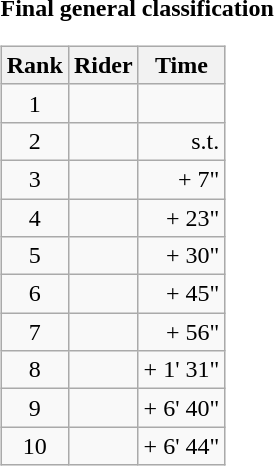<table>
<tr>
<td><strong>Final general classification</strong><br><table class="wikitable">
<tr>
<th scope="col">Rank</th>
<th scope="col">Rider</th>
<th scope="col">Time</th>
</tr>
<tr>
<td style="text-align:center;">1</td>
<td></td>
<td style="text-align:right;"></td>
</tr>
<tr>
<td style="text-align:center;">2</td>
<td></td>
<td style="text-align:right;">s.t.</td>
</tr>
<tr>
<td style="text-align:center;">3</td>
<td></td>
<td style="text-align:right;">+ 7"</td>
</tr>
<tr>
<td style="text-align:center;">4</td>
<td></td>
<td style="text-align:right;">+ 23"</td>
</tr>
<tr>
<td style="text-align:center;">5</td>
<td></td>
<td style="text-align:right;">+ 30"</td>
</tr>
<tr>
<td style="text-align:center;">6</td>
<td></td>
<td style="text-align:right;">+ 45"</td>
</tr>
<tr>
<td style="text-align:center;">7</td>
<td></td>
<td style="text-align:right;">+ 56"</td>
</tr>
<tr>
<td style="text-align:center;">8</td>
<td></td>
<td style="text-align:right;">+ 1' 31"</td>
</tr>
<tr>
<td style="text-align:center;">9</td>
<td></td>
<td style="text-align:right;">+ 6' 40"</td>
</tr>
<tr>
<td style="text-align:center;">10</td>
<td></td>
<td style="text-align:right;">+ 6' 44"</td>
</tr>
</table>
</td>
</tr>
</table>
